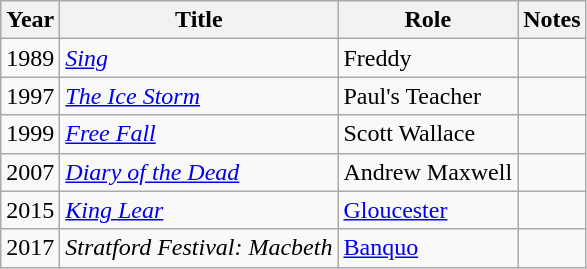<table class="wikitable sortable">
<tr>
<th>Year</th>
<th>Title</th>
<th>Role</th>
<th>Notes</th>
</tr>
<tr>
<td>1989</td>
<td><a href='#'><em>Sing</em></a></td>
<td>Freddy</td>
<td></td>
</tr>
<tr>
<td>1997</td>
<td><a href='#'><em>The Ice Storm</em></a></td>
<td>Paul's Teacher</td>
<td></td>
</tr>
<tr>
<td>1999</td>
<td><a href='#'><em>Free Fall</em></a></td>
<td>Scott Wallace</td>
<td></td>
</tr>
<tr>
<td>2007</td>
<td><em><a href='#'>Diary of the Dead</a></em></td>
<td>Andrew Maxwell</td>
<td></td>
</tr>
<tr>
<td>2015</td>
<td><a href='#'><em>King Lear</em></a></td>
<td><a href='#'>Gloucester</a></td>
<td></td>
</tr>
<tr>
<td>2017</td>
<td><em>Stratford Festival: Macbeth</em></td>
<td><a href='#'>Banquo</a></td>
<td></td>
</tr>
</table>
